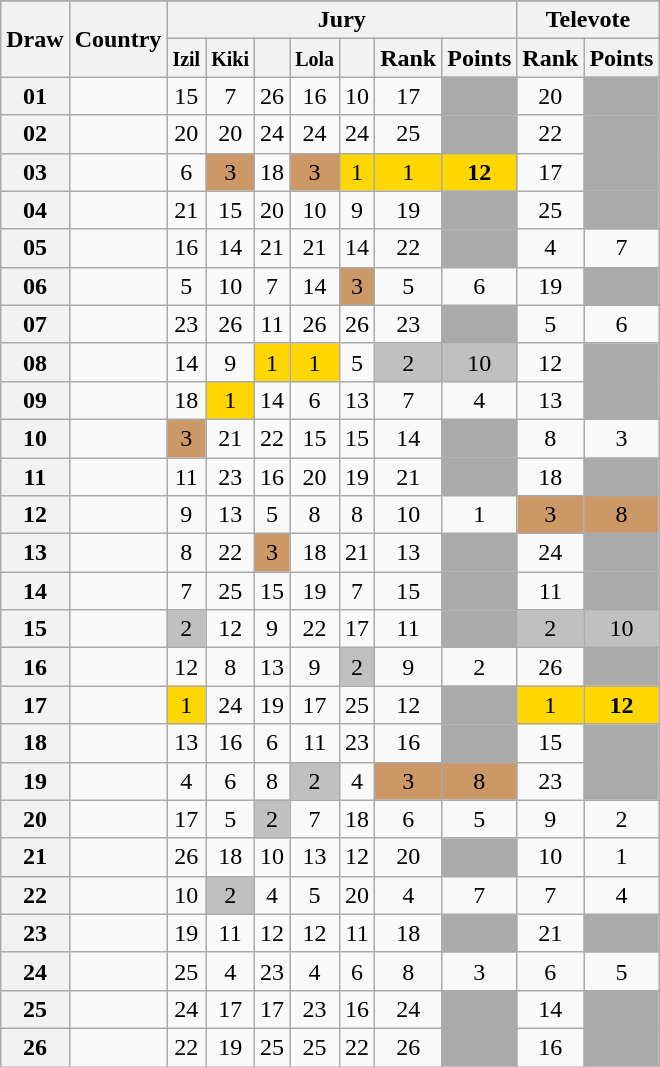<table class="sortable wikitable collapsible plainrowheaders" style="text-align:center;">
<tr>
</tr>
<tr>
<th scope="col" rowspan="2">Draw</th>
<th scope="col" rowspan="2">Country</th>
<th scope="col" colspan="7">Jury</th>
<th scope="col" colspan="2">Televote</th>
</tr>
<tr>
<th scope="col"><small>Izil</small></th>
<th scope="col"><small>Kiki</small></th>
<th scope="col"><small></small></th>
<th scope="col"><small>Lola</small></th>
<th scope="col"><small></small></th>
<th scope="col">Rank</th>
<th scope="col">Points</th>
<th scope="col">Rank</th>
<th scope="col">Points</th>
</tr>
<tr>
<th scope="row" style="text-align:center;">01</th>
<td style="text-align:left;"></td>
<td>15</td>
<td>7</td>
<td>26</td>
<td>16</td>
<td>10</td>
<td>17</td>
<td style="background:#AAAAAA;"></td>
<td>20</td>
<td style="background:#AAAAAA;"></td>
</tr>
<tr>
<th scope="row" style="text-align:center;">02</th>
<td style="text-align:left;"></td>
<td>20</td>
<td>20</td>
<td>24</td>
<td>24</td>
<td>24</td>
<td>25</td>
<td style="background:#AAAAAA;"></td>
<td>22</td>
<td style="background:#AAAAAA;"></td>
</tr>
<tr>
<th scope="row" style="text-align:center;">03</th>
<td style="text-align:left;"></td>
<td>6</td>
<td style="background:#CC9966;">3</td>
<td>18</td>
<td style="background:#CC9966;">3</td>
<td style="background:gold;">1</td>
<td style="background:gold;">1</td>
<td style="background:gold;"><strong>12</strong></td>
<td>17</td>
<td style="background:#AAAAAA;"></td>
</tr>
<tr>
<th scope="row" style="text-align:center;">04</th>
<td style="text-align:left;"></td>
<td>21</td>
<td>15</td>
<td>20</td>
<td>10</td>
<td>9</td>
<td>19</td>
<td style="background:#AAAAAA;"></td>
<td>25</td>
<td style="background:#AAAAAA;"></td>
</tr>
<tr>
<th scope="row" style="text-align:center;">05</th>
<td style="text-align:left;"></td>
<td>16</td>
<td>14</td>
<td>21</td>
<td>21</td>
<td>14</td>
<td>22</td>
<td style="background:#AAAAAA;"></td>
<td>4</td>
<td>7</td>
</tr>
<tr>
<th scope="row" style="text-align:center;">06</th>
<td style="text-align:left;"></td>
<td>5</td>
<td>10</td>
<td>7</td>
<td>14</td>
<td style="background:#CC9966;">3</td>
<td>5</td>
<td>6</td>
<td>19</td>
<td style="background:#AAAAAA;"></td>
</tr>
<tr>
<th scope="row" style="text-align:center;">07</th>
<td style="text-align:left;"></td>
<td>23</td>
<td>26</td>
<td>11</td>
<td>26</td>
<td>26</td>
<td>23</td>
<td style="background:#AAAAAA;"></td>
<td>5</td>
<td>6</td>
</tr>
<tr>
<th scope="row" style="text-align:center;">08</th>
<td style="text-align:left;"></td>
<td>14</td>
<td>9</td>
<td style="background:gold;">1</td>
<td style="background:gold;">1</td>
<td>5</td>
<td style="background:silver;">2</td>
<td style="background:silver;">10</td>
<td>12</td>
<td style="background:#AAAAAA;"></td>
</tr>
<tr>
<th scope="row" style="text-align:center;">09</th>
<td style="text-align:left;"></td>
<td>18</td>
<td style="background:gold;">1</td>
<td>14</td>
<td>6</td>
<td>13</td>
<td>7</td>
<td>4</td>
<td>13</td>
<td style="background:#AAAAAA;"></td>
</tr>
<tr>
<th scope="row" style="text-align:center;">10</th>
<td style="text-align:left;"></td>
<td style="background:#CC9966;">3</td>
<td>21</td>
<td>22</td>
<td>15</td>
<td>15</td>
<td>14</td>
<td style="background:#AAAAAA;"></td>
<td>8</td>
<td>3</td>
</tr>
<tr>
<th scope="row" style="text-align:center;">11</th>
<td style="text-align:left;"></td>
<td>11</td>
<td>23</td>
<td>16</td>
<td>20</td>
<td>19</td>
<td>21</td>
<td style="background:#AAAAAA;"></td>
<td>18</td>
<td style="background:#AAAAAA;"></td>
</tr>
<tr>
<th scope="row" style="text-align:center;">12</th>
<td style="text-align:left;"></td>
<td>9</td>
<td>13</td>
<td>5</td>
<td>8</td>
<td>8</td>
<td>10</td>
<td>1</td>
<td style="background:#CC9966;">3</td>
<td style="background:#CC9966;">8</td>
</tr>
<tr>
<th scope="row" style="text-align:center;">13</th>
<td style="text-align:left;"></td>
<td>8</td>
<td>22</td>
<td style="background:#CC9966;">3</td>
<td>18</td>
<td>21</td>
<td>13</td>
<td style="background:#AAAAAA;"></td>
<td>24</td>
<td style="background:#AAAAAA;"></td>
</tr>
<tr>
<th scope="row" style="text-align:center;">14</th>
<td style="text-align:left;"></td>
<td>7</td>
<td>25</td>
<td>15</td>
<td>19</td>
<td>7</td>
<td>15</td>
<td style="background:#AAAAAA;"></td>
<td>11</td>
<td style="background:#AAAAAA;"></td>
</tr>
<tr>
<th scope="row" style="text-align:center;">15</th>
<td style="text-align:left;"></td>
<td style="background:silver;">2</td>
<td>12</td>
<td>9</td>
<td>22</td>
<td>17</td>
<td>11</td>
<td style="background:#AAAAAA;"></td>
<td style="background:silver;">2</td>
<td style="background:silver;">10</td>
</tr>
<tr>
<th scope="row" style="text-align:center;">16</th>
<td style="text-align:left;"></td>
<td>12</td>
<td>8</td>
<td>13</td>
<td>9</td>
<td style="background:silver;">2</td>
<td>9</td>
<td>2</td>
<td>26</td>
<td style="background:#AAAAAA;"></td>
</tr>
<tr>
<th scope="row" style="text-align:center;">17</th>
<td style="text-align:left;"></td>
<td style="background:gold;">1</td>
<td>24</td>
<td>19</td>
<td>17</td>
<td>25</td>
<td>12</td>
<td style="background:#AAAAAA;"></td>
<td style="background:gold;">1</td>
<td style="background:gold;"><strong>12</strong></td>
</tr>
<tr>
<th scope="row" style="text-align:center;">18</th>
<td style="text-align:left;"></td>
<td>13</td>
<td>16</td>
<td>6</td>
<td>11</td>
<td>23</td>
<td>16</td>
<td style="background:#AAAAAA;"></td>
<td>15</td>
<td style="background:#AAAAAA;"></td>
</tr>
<tr>
<th scope="row" style="text-align:center;">19</th>
<td style="text-align:left;"></td>
<td>4</td>
<td>6</td>
<td>8</td>
<td style="background:silver;">2</td>
<td>4</td>
<td style="background:#CC9966;">3</td>
<td style="background:#CC9966;">8</td>
<td>23</td>
<td style="background:#AAAAAA;"></td>
</tr>
<tr>
<th scope="row" style="text-align:center;">20</th>
<td style="text-align:left;"></td>
<td>17</td>
<td>5</td>
<td style="background:silver;">2</td>
<td>7</td>
<td>18</td>
<td>6</td>
<td>5</td>
<td>9</td>
<td>2</td>
</tr>
<tr>
<th scope="row" style="text-align:center;">21</th>
<td style="text-align:left;"></td>
<td>26</td>
<td>18</td>
<td>10</td>
<td>13</td>
<td>12</td>
<td>20</td>
<td style="background:#AAAAAA;"></td>
<td>10</td>
<td>1</td>
</tr>
<tr>
<th scope="row" style="text-align:center;">22</th>
<td style="text-align:left;"></td>
<td>10</td>
<td style="background:silver;">2</td>
<td>4</td>
<td>5</td>
<td>20</td>
<td>4</td>
<td>7</td>
<td>7</td>
<td>4</td>
</tr>
<tr>
<th scope="row" style="text-align:center;">23</th>
<td style="text-align:left;"></td>
<td>19</td>
<td>11</td>
<td>12</td>
<td>12</td>
<td>11</td>
<td>18</td>
<td style="background:#AAAAAA;"></td>
<td>21</td>
<td style="background:#AAAAAA;"></td>
</tr>
<tr>
<th scope="row" style="text-align:center;">24</th>
<td style="text-align:left;"></td>
<td>25</td>
<td>4</td>
<td>23</td>
<td>4</td>
<td>6</td>
<td>8</td>
<td>3</td>
<td>6</td>
<td>5</td>
</tr>
<tr>
<th scope="row" style="text-align:center;">25</th>
<td style="text-align:left;"></td>
<td>24</td>
<td>17</td>
<td>17</td>
<td>23</td>
<td>16</td>
<td>24</td>
<td style="background:#AAAAAA;"></td>
<td>14</td>
<td style="background:#AAAAAA;"></td>
</tr>
<tr>
<th scope="row" style="text-align:center;">26</th>
<td style="text-align:left;"></td>
<td>22</td>
<td>19</td>
<td>25</td>
<td>25</td>
<td>22</td>
<td>26</td>
<td style="background:#AAAAAA;"></td>
<td>16</td>
<td style="background:#AAAAAA;"></td>
</tr>
</table>
